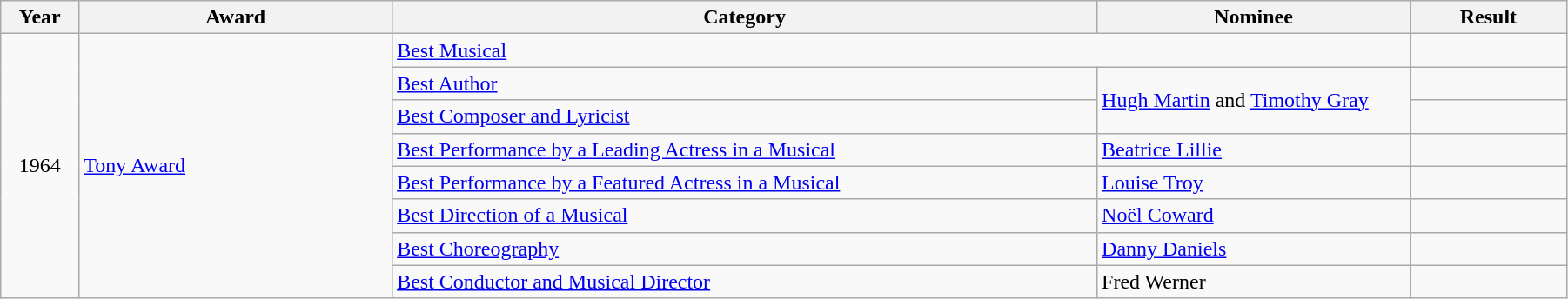<table class="wikitable" width="95%">
<tr>
<th width="5%">Year</th>
<th width="20%">Award</th>
<th width="45%">Category</th>
<th width="20%">Nominee</th>
<th width="10%">Result</th>
</tr>
<tr>
<td rowspan="8" align="center">1964</td>
<td rowspan="8"><a href='#'>Tony Award</a></td>
<td colspan="2"><a href='#'>Best Musical</a></td>
<td></td>
</tr>
<tr>
<td><a href='#'>Best Author</a></td>
<td rowspan="2"><a href='#'>Hugh Martin</a> and <a href='#'>Timothy Gray</a></td>
<td></td>
</tr>
<tr>
<td><a href='#'>Best Composer and Lyricist</a></td>
<td></td>
</tr>
<tr>
<td><a href='#'>Best Performance by a Leading Actress in a Musical</a></td>
<td><a href='#'>Beatrice Lillie</a></td>
<td></td>
</tr>
<tr>
<td><a href='#'>Best Performance by a Featured Actress in a Musical</a></td>
<td><a href='#'>Louise Troy</a></td>
<td></td>
</tr>
<tr>
<td><a href='#'>Best Direction of a Musical</a></td>
<td><a href='#'>Noël Coward</a></td>
<td></td>
</tr>
<tr>
<td><a href='#'>Best Choreography</a></td>
<td><a href='#'>Danny Daniels</a></td>
<td></td>
</tr>
<tr>
<td><a href='#'>Best Conductor and Musical Director</a></td>
<td>Fred Werner</td>
<td></td>
</tr>
</table>
